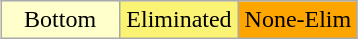<table class="wikitable" style="margin:1em auto; text-align:center;">
<tr>
<td style="background:#FFFFCC" ; padding-left: 1em;" width="33%"="Center">Bottom</td>
<td style="background:#FBF373" ; padding-left: 1em;" width="33%"="Center">Eliminated</td>
<td style="background:orange" ; padding-left: 1em;" width="33%"="Center">None-Elim</td>
</tr>
</table>
